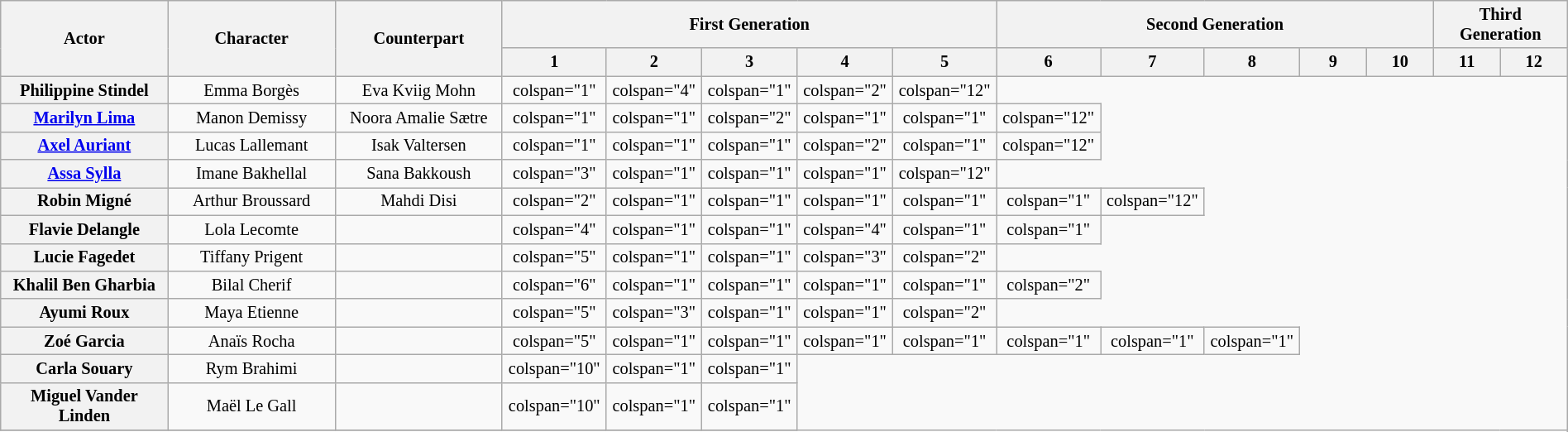<table class="wikitable plainrowheaders" style="text-align:center; font-size:85%; width:100%">
<tr>
<th scope="col" rowspan="2" style="width:10%;">Actor</th>
<th scope="col" rowspan="2" style="width:10%;">Character</th>
<th scope="col" rowspan="2" style="width:10%;">Counterpart</th>
<th colspan="5">First Generation</th>
<th colspan="5">Second Generation</th>
<th colspan="2">Third Generation</th>
</tr>
<tr>
<th scope="col" style="width:4%;">1</th>
<th scope="col" style="width:4%;">2</th>
<th scope="col" style="width:4%;">3</th>
<th scope="col" style="width:4%;">4</th>
<th scope="col" style="width:4%;">5</th>
<th scope="col" style="width:4%;">6</th>
<th scope="col" style="width:4%;">7</th>
<th scope="col" style="width:4%;">8</th>
<th scope="col" style="width:4%;">9</th>
<th scope="col" style="width:4%;">10</th>
<th scope="col" style="width:4%;">11</th>
<th scope="col" style="width:4%;">12</th>
</tr>
<tr>
<th scope="row">Philippine Stindel</th>
<td>Emma Borgès</td>
<td>Eva Kviig Mohn</td>
<td>colspan="1" </td>
<td>colspan="4" </td>
<td>colspan="1" </td>
<td>colspan="2" </td>
<td>colspan="12" </td>
</tr>
<tr>
<th scope="row"><a href='#'>Marilyn Lima</a></th>
<td>Manon Demissy</td>
<td>Noora Amalie Sætre</td>
<td>colspan="1" </td>
<td>colspan="1" </td>
<td>colspan="2" </td>
<td>colspan="1" </td>
<td>colspan="1" </td>
<td>colspan="12" </td>
</tr>
<tr>
<th scope="row"><a href='#'>Axel Auriant</a></th>
<td>Lucas Lallemant</td>
<td>Isak Valtersen</td>
<td>colspan="1" </td>
<td>colspan="1" </td>
<td>colspan="1" </td>
<td>colspan="2" </td>
<td>colspan="1" </td>
<td>colspan="12" </td>
</tr>
<tr>
<th scope="row"><a href='#'>Assa Sylla</a></th>
<td>Imane Bakhellal</td>
<td>Sana Bakkoush</td>
<td>colspan="3" </td>
<td>colspan="1" </td>
<td>colspan="1" </td>
<td>colspan="1" </td>
<td>colspan="12" </td>
</tr>
<tr>
<th scope="row">Robin Migné</th>
<td>Arthur Broussard</td>
<td>Mahdi Disi</td>
<td>colspan="2" </td>
<td>colspan="1" </td>
<td>colspan="1" </td>
<td>colspan="1" </td>
<td>colspan="1" </td>
<td>colspan="1" </td>
<td>colspan="12" </td>
</tr>
<tr>
<th scope="row">Flavie Delangle</th>
<td>Lola Lecomte</td>
<td></td>
<td>colspan="4" </td>
<td>colspan="1" </td>
<td>colspan="1" </td>
<td>colspan="4" </td>
<td>colspan="1" </td>
<td>colspan="1" </td>
</tr>
<tr>
<th scope="row">Lucie Fagedet</th>
<td>Tiffany Prigent</td>
<td></td>
<td>colspan="5" </td>
<td>colspan="1" </td>
<td>colspan="1" </td>
<td>colspan="3" </td>
<td>colspan="2" </td>
</tr>
<tr>
<th scope="row">Khalil Ben Gharbia</th>
<td>Bilal Cherif</td>
<td></td>
<td>colspan="6" </td>
<td>colspan="1" </td>
<td>colspan="1" </td>
<td>colspan="1" </td>
<td>colspan="1" </td>
<td>colspan="2" </td>
</tr>
<tr>
<th scope="row">Ayumi Roux</th>
<td>Maya Etienne</td>
<td></td>
<td>colspan="5" </td>
<td>colspan="3" </td>
<td>colspan="1" </td>
<td>colspan="1" </td>
<td>colspan="2" </td>
</tr>
<tr>
<th scope="row">Zoé Garcia</th>
<td>Anaïs Rocha</td>
<td></td>
<td>colspan="5" </td>
<td>colspan="1" </td>
<td>colspan="1" </td>
<td>colspan="1" </td>
<td>colspan="1" </td>
<td>colspan="1" </td>
<td>colspan="1" </td>
<td>colspan="1" </td>
</tr>
<tr>
<th scope="row">Carla Souary</th>
<td>Rym Brahimi</td>
<td></td>
<td>colspan="10" </td>
<td>colspan="1" </td>
<td>colspan="1" </td>
</tr>
<tr>
<th scope="row">Miguel Vander Linden</th>
<td>Maël Le Gall</td>
<td></td>
<td>colspan="10" </td>
<td>colspan="1" </td>
<td>colspan="1" </td>
</tr>
<tr>
</tr>
</table>
